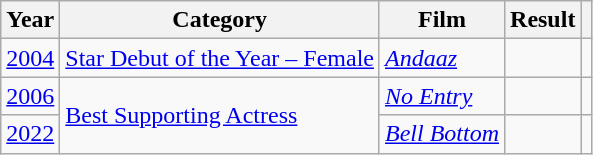<table class="wikitable plainrowheaders">
<tr>
<th>Year</th>
<th>Category</th>
<th>Film</th>
<th>Result</th>
<th></th>
</tr>
<tr>
<td><a href='#'>2004</a></td>
<td><a href='#'>Star Debut of the Year – Female</a></td>
<td><em><a href='#'>Andaaz</a></em></td>
<td></td>
<td></td>
</tr>
<tr>
<td><a href='#'>2006</a></td>
<td rowspan="2"><a href='#'>Best Supporting Actress</a></td>
<td><em><a href='#'>No Entry</a></em></td>
<td></td>
<td></td>
</tr>
<tr>
<td><a href='#'>2022</a></td>
<td><em><a href='#'>Bell Bottom</a></em></td>
<td></td>
<td></td>
</tr>
</table>
